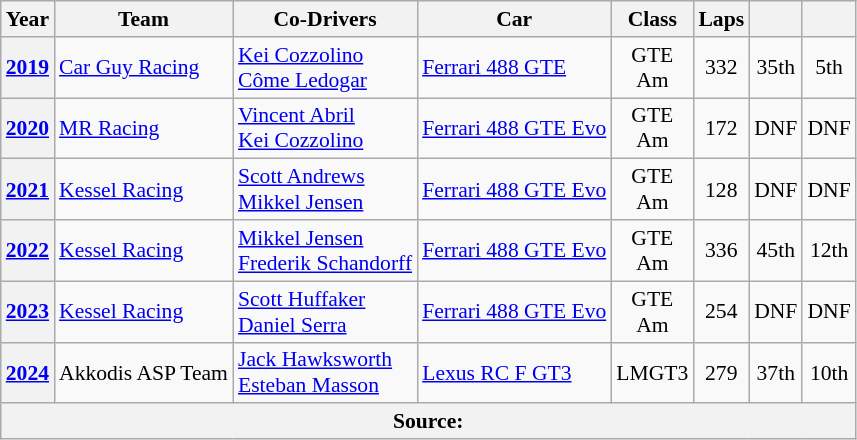<table class="wikitable" style="text-align:center; font-size:90%">
<tr>
<th>Year</th>
<th>Team</th>
<th>Co-Drivers</th>
<th>Car</th>
<th>Class</th>
<th>Laps</th>
<th></th>
<th></th>
</tr>
<tr>
<th><a href='#'>2019</a></th>
<td align="left"> <a href='#'>Car Guy Racing</a></td>
<td align="left"> <a href='#'>Kei Cozzolino</a><br> <a href='#'>Côme Ledogar</a></td>
<td align="left"><a href='#'>Ferrari 488 GTE</a></td>
<td>GTE<br>Am</td>
<td>332</td>
<td>35th</td>
<td>5th</td>
</tr>
<tr>
<th><a href='#'>2020</a></th>
<td align="left"> <a href='#'>MR Racing</a></td>
<td align="left"> <a href='#'>Vincent Abril</a><br> <a href='#'>Kei Cozzolino</a></td>
<td align="left"><a href='#'>Ferrari 488 GTE Evo</a></td>
<td>GTE<br>Am</td>
<td>172</td>
<td>DNF</td>
<td>DNF</td>
</tr>
<tr>
<th><a href='#'>2021</a></th>
<td align="left"> <a href='#'>Kessel Racing</a></td>
<td align="left"> <a href='#'>Scott Andrews</a><br> <a href='#'>Mikkel Jensen</a></td>
<td align="left"><a href='#'>Ferrari 488 GTE Evo</a></td>
<td>GTE<br>Am</td>
<td>128</td>
<td>DNF</td>
<td>DNF</td>
</tr>
<tr>
<th><a href='#'>2022</a></th>
<td align="left"> <a href='#'>Kessel Racing</a></td>
<td align="left"> <a href='#'>Mikkel Jensen</a><br> <a href='#'>Frederik Schandorff</a></td>
<td align="left"><a href='#'>Ferrari 488 GTE Evo</a></td>
<td>GTE<br>Am</td>
<td>336</td>
<td>45th</td>
<td>12th</td>
</tr>
<tr>
<th><a href='#'>2023</a></th>
<td align="left"> <a href='#'>Kessel Racing</a></td>
<td align="left"> <a href='#'>Scott Huffaker</a><br> <a href='#'>Daniel Serra</a></td>
<td align="left"><a href='#'>Ferrari 488 GTE Evo</a></td>
<td>GTE<br>Am</td>
<td>254</td>
<td>DNF</td>
<td>DNF</td>
</tr>
<tr>
<th><a href='#'>2024</a></th>
<td align="left"> Akkodis ASP Team</td>
<td align="left"> <a href='#'>Jack Hawksworth</a><br> <a href='#'>Esteban Masson</a></td>
<td align="left"><a href='#'>Lexus RC F GT3</a></td>
<td>LMGT3</td>
<td>279</td>
<td>37th</td>
<td>10th</td>
</tr>
<tr>
<th colspan="20">Source:</th>
</tr>
</table>
